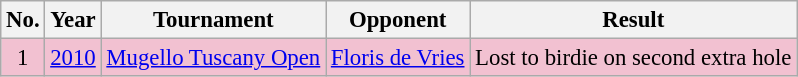<table class="wikitable" style="font-size:95%;">
<tr>
<th>No.</th>
<th>Year</th>
<th>Tournament</th>
<th>Opponent</th>
<th>Result</th>
</tr>
<tr style="background:#F2C1D1;">
<td align=center>1</td>
<td><a href='#'>2010</a></td>
<td><a href='#'>Mugello Tuscany Open</a></td>
<td> <a href='#'>Floris de Vries</a></td>
<td>Lost to birdie on second extra hole</td>
</tr>
</table>
